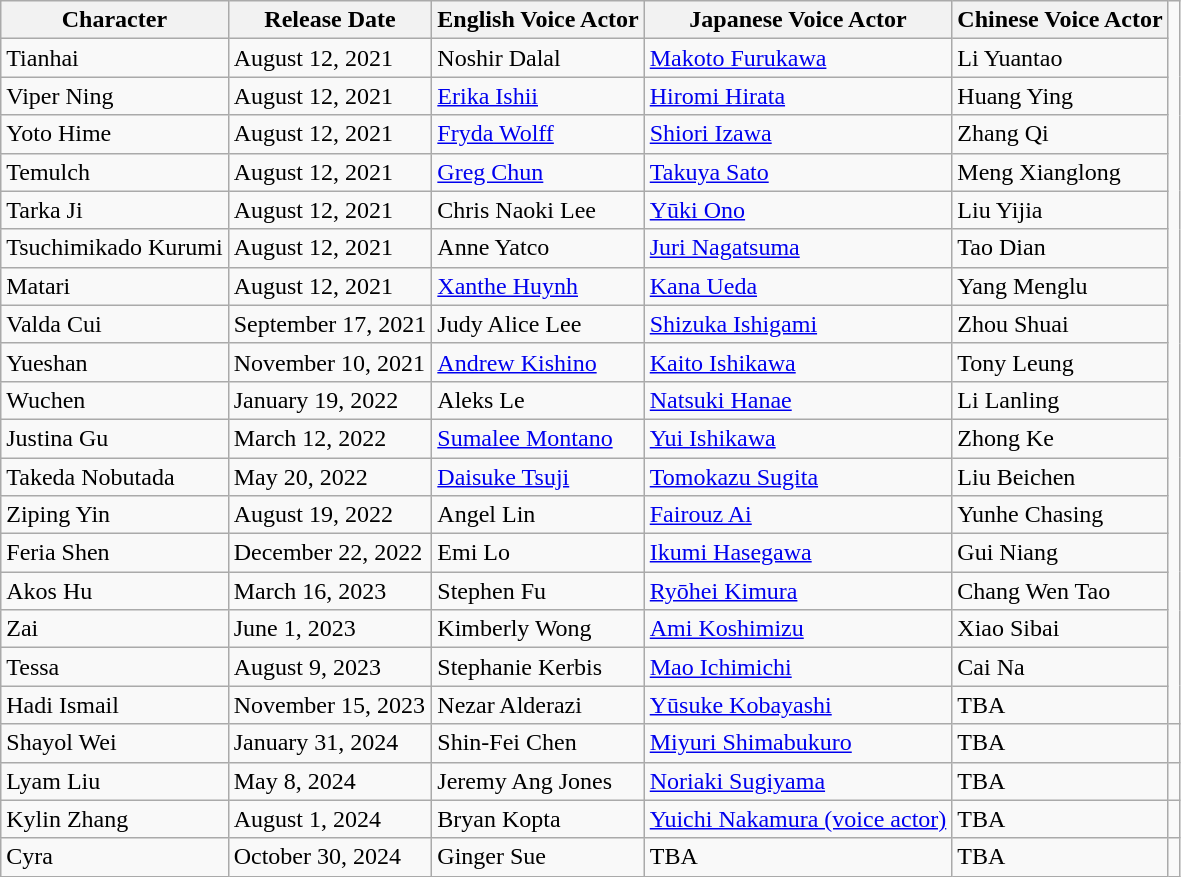<table class="wikitable">
<tr>
<th>Character</th>
<th>Release Date</th>
<th>English Voice Actor</th>
<th>Japanese Voice Actor</th>
<th>Chinese Voice Actor</th>
</tr>
<tr>
<td>Tianhai</td>
<td>August 12, 2021</td>
<td>Noshir Dalal</td>
<td><a href='#'>Makoto Furukawa</a></td>
<td>Li Yuantao</td>
</tr>
<tr>
<td>Viper Ning</td>
<td>August 12, 2021</td>
<td><a href='#'>Erika Ishii</a></td>
<td><a href='#'>Hiromi Hirata</a></td>
<td>Huang Ying</td>
</tr>
<tr>
<td>Yoto Hime</td>
<td>August 12, 2021</td>
<td><a href='#'>Fryda Wolff</a></td>
<td><a href='#'>Shiori Izawa</a></td>
<td>Zhang Qi</td>
</tr>
<tr>
<td>Temulch</td>
<td>August 12, 2021</td>
<td><a href='#'>Greg Chun</a></td>
<td><a href='#'>Takuya Sato</a></td>
<td>Meng Xianglong</td>
</tr>
<tr>
<td>Tarka Ji</td>
<td>August 12, 2021</td>
<td>Chris Naoki Lee</td>
<td><a href='#'>Yūki Ono</a></td>
<td>Liu Yijia</td>
</tr>
<tr>
<td>Tsuchimikado Kurumi</td>
<td>August 12, 2021</td>
<td>Anne Yatco</td>
<td><a href='#'>Juri Nagatsuma</a></td>
<td>Tao Dian</td>
</tr>
<tr>
<td>Matari</td>
<td>August 12, 2021</td>
<td><a href='#'>Xanthe Huynh</a></td>
<td><a href='#'>Kana Ueda</a></td>
<td>Yang Menglu</td>
</tr>
<tr>
<td>Valda Cui</td>
<td>September 17, 2021</td>
<td>Judy Alice Lee</td>
<td><a href='#'>Shizuka Ishigami</a></td>
<td>Zhou Shuai</td>
</tr>
<tr>
<td>Yueshan</td>
<td>November 10, 2021</td>
<td><a href='#'>Andrew Kishino</a></td>
<td><a href='#'>Kaito Ishikawa</a></td>
<td>Tony Leung</td>
</tr>
<tr>
<td>Wuchen</td>
<td>January 19, 2022</td>
<td>Aleks Le</td>
<td><a href='#'>Natsuki Hanae</a></td>
<td>Li Lanling</td>
</tr>
<tr>
<td>Justina Gu</td>
<td>March 12, 2022</td>
<td><a href='#'>Sumalee Montano</a></td>
<td><a href='#'>Yui Ishikawa</a></td>
<td>Zhong Ke</td>
</tr>
<tr>
<td>Takeda Nobutada</td>
<td>May 20, 2022</td>
<td><a href='#'>Daisuke Tsuji</a></td>
<td><a href='#'>Tomokazu Sugita</a></td>
<td>Liu Beichen</td>
</tr>
<tr>
<td>Ziping Yin</td>
<td>August 19, 2022</td>
<td>Angel Lin</td>
<td><a href='#'>Fairouz Ai</a></td>
<td>Yunhe Chasing</td>
</tr>
<tr>
<td>Feria Shen</td>
<td>December 22, 2022</td>
<td>Emi Lo</td>
<td><a href='#'>Ikumi Hasegawa</a></td>
<td>Gui Niang</td>
</tr>
<tr>
<td>Akos Hu</td>
<td>March 16, 2023</td>
<td>Stephen Fu</td>
<td><a href='#'>Ryōhei Kimura</a></td>
<td>Chang Wen Tao</td>
</tr>
<tr>
<td>Zai</td>
<td>June 1, 2023</td>
<td>Kimberly Wong</td>
<td><a href='#'>Ami Koshimizu</a></td>
<td>Xiao Sibai</td>
</tr>
<tr>
<td>Tessa</td>
<td>August 9, 2023</td>
<td>Stephanie Kerbis</td>
<td><a href='#'>Mao Ichimichi</a></td>
<td>Cai Na</td>
</tr>
<tr>
<td>Hadi Ismail</td>
<td>November 15, 2023</td>
<td>Nezar Alderazi</td>
<td><a href='#'>Yūsuke Kobayashi</a></td>
<td>TBA</td>
</tr>
<tr>
<td>Shayol Wei</td>
<td>January 31, 2024</td>
<td>Shin-Fei Chen</td>
<td><a href='#'>Miyuri Shimabukuro</a></td>
<td>TBA</td>
<td></td>
</tr>
<tr>
<td>Lyam Liu</td>
<td>May 8, 2024</td>
<td>Jeremy Ang Jones</td>
<td><a href='#'>Noriaki Sugiyama</a></td>
<td>TBA</td>
<td></td>
</tr>
<tr>
<td>Kylin Zhang</td>
<td>August 1, 2024</td>
<td>Bryan Kopta</td>
<td><a href='#'>Yuichi Nakamura (voice actor)</a></td>
<td>TBA</td>
<td></td>
</tr>
<tr>
<td>Cyra</td>
<td>October 30, 2024</td>
<td>Ginger Sue</td>
<td>TBA</td>
<td>TBA</td>
</tr>
</table>
